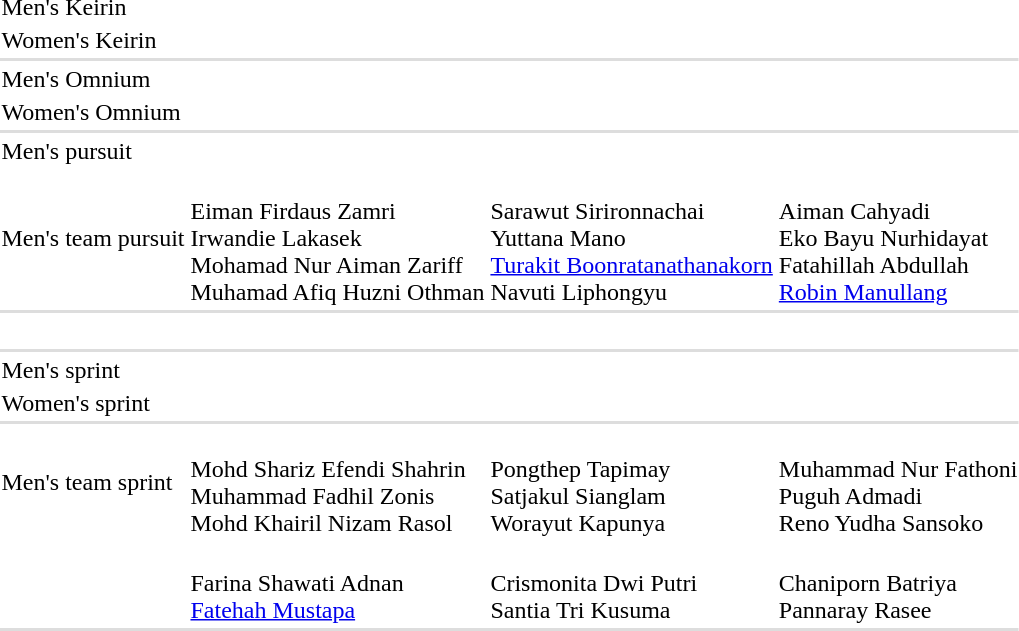<table>
<tr>
<td>Men's Keirin<br></td>
<td></td>
<td></td>
<td></td>
</tr>
<tr>
<td>Women's Keirin<br></td>
<td></td>
<td></td>
<td></td>
</tr>
<tr bgcolor=#DDDDDD>
<td colspan=7></td>
</tr>
<tr>
<td>Men's Omnium<br></td>
<td></td>
<td></td>
<td></td>
</tr>
<tr>
<td>Women's Omnium<br></td>
<td></td>
<td></td>
<td></td>
</tr>
<tr bgcolor=#DDDDDD>
<td colspan=7></td>
</tr>
<tr>
<td>Men's pursuit<br></td>
<td></td>
<td></td>
<td></td>
</tr>
<tr>
<td>Men's team pursuit<br></td>
<td><br>Eiman Firdaus Zamri<br>Irwandie Lakasek<br>Mohamad Nur Aiman Zariff<br>Muhamad Afiq Huzni Othman</td>
<td><br>Sarawut Sirironnachai<br>Yuttana Mano<br><a href='#'>Turakit Boonratanathanakorn</a><br>Navuti Liphongyu</td>
<td><br>Aiman Cahyadi<br>Eko Bayu Nurhidayat<br>Fatahillah Abdullah<br><a href='#'>Robin Manullang</a></td>
</tr>
<tr bgcolor=#DDDDDD>
<td colspan=7></td>
</tr>
<tr>
<td><br></td>
<td></td>
<td></td>
<td></td>
</tr>
<tr bgcolor=#DDDDDD>
<td colspan=7></td>
</tr>
<tr>
<td>Men's sprint<br></td>
<td></td>
<td></td>
<td></td>
</tr>
<tr>
<td>Women's sprint<br></td>
<td></td>
<td></td>
<td></td>
</tr>
<tr bgcolor=#DDDDDD>
<td colspan=7></td>
</tr>
<tr>
<td>Men's team sprint<br></td>
<td><br>Mohd Shariz Efendi Shahrin<br>Muhammad Fadhil Zonis<br>Mohd Khairil Nizam Rasol</td>
<td><br>Pongthep Tapimay<br>Satjakul Sianglam<br>Worayut Kapunya</td>
<td><br>Muhammad Nur Fathoni<br>Puguh Admadi<br>Reno Yudha Sansoko</td>
</tr>
<tr>
<td><br></td>
<td><br>Farina Shawati Adnan<br><a href='#'>Fatehah Mustapa</a></td>
<td><br>Crismonita Dwi Putri<br>Santia Tri Kusuma</td>
<td><br>Chaniporn Batriya<br>Pannaray Rasee</td>
</tr>
<tr bgcolor=#DDDDDD>
<td colspan=7></td>
</tr>
<tr>
<td><br></td>
<td></td>
<td></td>
<td></td>
</tr>
<tr>
<td><br></td>
<td></td>
<td></td>
<td></td>
</tr>
<tr>
</tr>
</table>
